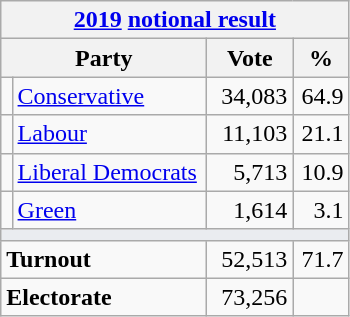<table class="wikitable">
<tr>
<th colspan="4"><a href='#'>2019</a> <a href='#'>notional result</a></th>
</tr>
<tr>
<th bgcolor="#DDDDFF" width="130px" colspan="2">Party</th>
<th bgcolor="#DDDDFF" width="50px">Vote</th>
<th bgcolor="#DDDDFF" width="30px">%</th>
</tr>
<tr>
<td></td>
<td><a href='#'>Conservative</a></td>
<td align=right>34,083</td>
<td align=right>64.9</td>
</tr>
<tr>
<td></td>
<td><a href='#'>Labour</a></td>
<td align=right>11,103</td>
<td align=right>21.1</td>
</tr>
<tr>
<td></td>
<td><a href='#'>Liberal Democrats</a></td>
<td align=right>5,713</td>
<td align=right>10.9</td>
</tr>
<tr>
<td></td>
<td><a href='#'>Green</a></td>
<td align=right>1,614</td>
<td align=right>3.1</td>
</tr>
<tr>
<td colspan="4" bgcolor="#EAECF0"></td>
</tr>
<tr>
<td colspan="2"><strong>Turnout</strong></td>
<td align=right>52,513</td>
<td align=right>71.7</td>
</tr>
<tr>
<td colspan="2"><strong>Electorate</strong></td>
<td align=right>73,256</td>
</tr>
</table>
